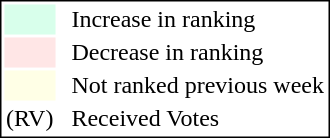<table style="border:1px solid black;">
<tr>
<td style="background:#D8FFEB; width:20px;"></td>
<td> </td>
<td>Increase in ranking</td>
</tr>
<tr>
<td style="background:#FFE6E6; width:20px;"></td>
<td> </td>
<td>Decrease in ranking</td>
</tr>
<tr>
<td style="background:#FFFFE6; width:20px;"></td>
<td> </td>
<td>Not ranked previous week</td>
</tr>
<tr>
<td>(RV)</td>
<td> </td>
<td>Received Votes</td>
</tr>
</table>
